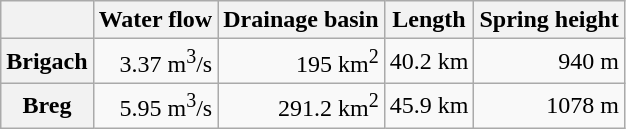<table class="wikitable">
<tr>
<th></th>
<th>Water flow</th>
<th>Drainage basin</th>
<th>Length</th>
<th>Spring height</th>
</tr>
<tr align="right">
<th align="left"><strong>Brigach</strong></th>
<td>3.37 m<sup>3</sup>/s</td>
<td>195 km<sup>2</sup></td>
<td>40.2 km</td>
<td>940 m</td>
</tr>
<tr align="right">
<th align="left"><strong>Breg</strong></th>
<td>5.95 m<sup>3</sup>/s</td>
<td>291.2 km<sup>2</sup></td>
<td>45.9 km</td>
<td>1078 m</td>
</tr>
</table>
